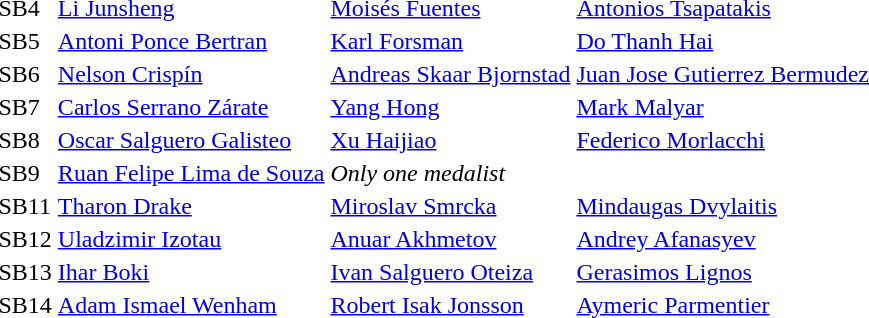<table>
<tr>
<td>SB4</td>
<td><a href='#'>Li Junsheng</a><br></td>
<td><a href='#'>Moisés Fuentes</a><br></td>
<td><a href='#'>Antonios Tsapatakis</a><br></td>
</tr>
<tr>
<td>SB5</td>
<td><a href='#'>Antoni Ponce Bertran</a><br></td>
<td><a href='#'>Karl Forsman</a><br></td>
<td><a href='#'>Do Thanh Hai</a><br></td>
</tr>
<tr>
<td>SB6</td>
<td><a href='#'>Nelson Crispín</a><br></td>
<td><a href='#'>Andreas Skaar Bjornstad</a><br></td>
<td><a href='#'>Juan Jose Gutierrez Bermudez</a><br></td>
</tr>
<tr>
<td>SB7</td>
<td><a href='#'>Carlos Serrano Zárate</a><br></td>
<td><a href='#'>Yang Hong</a><br></td>
<td><a href='#'>Mark Malyar</a><br></td>
</tr>
<tr>
<td>SB8</td>
<td><a href='#'>Oscar Salguero Galisteo</a><br></td>
<td><a href='#'>Xu Haijiao</a><br></td>
<td><a href='#'>Federico Morlacchi</a><br></td>
</tr>
<tr>
<td>SB9</td>
<td><a href='#'>Ruan Felipe Lima de Souza</a><br></td>
<td colspan=2><em>Only one medalist</em></td>
</tr>
<tr>
<td>SB11</td>
<td><a href='#'>Tharon Drake</a><br></td>
<td><a href='#'>Miroslav Smrcka</a><br></td>
<td><a href='#'>Mindaugas Dvylaitis</a><br></td>
</tr>
<tr>
<td>SB12</td>
<td><a href='#'>Uladzimir Izotau</a><br></td>
<td><a href='#'>Anuar Akhmetov</a><br></td>
<td><a href='#'>Andrey Afanasyev</a><br></td>
</tr>
<tr>
<td>SB13</td>
<td><a href='#'>Ihar Boki</a><br></td>
<td><a href='#'>Ivan Salguero Oteiza</a><br></td>
<td><a href='#'>Gerasimos Lignos</a><br></td>
</tr>
<tr>
<td>SB14</td>
<td><a href='#'>Adam Ismael Wenham</a><br></td>
<td><a href='#'>Robert Isak Jonsson</a><br></td>
<td><a href='#'>Aymeric Parmentier</a><br></td>
</tr>
</table>
